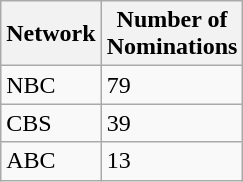<table class="wikitable">
<tr>
<th>Network</th>
<th>Number of<br>Nominations</th>
</tr>
<tr>
<td>NBC</td>
<td>79</td>
</tr>
<tr>
<td>CBS</td>
<td>39</td>
</tr>
<tr>
<td>ABC</td>
<td>13</td>
</tr>
</table>
